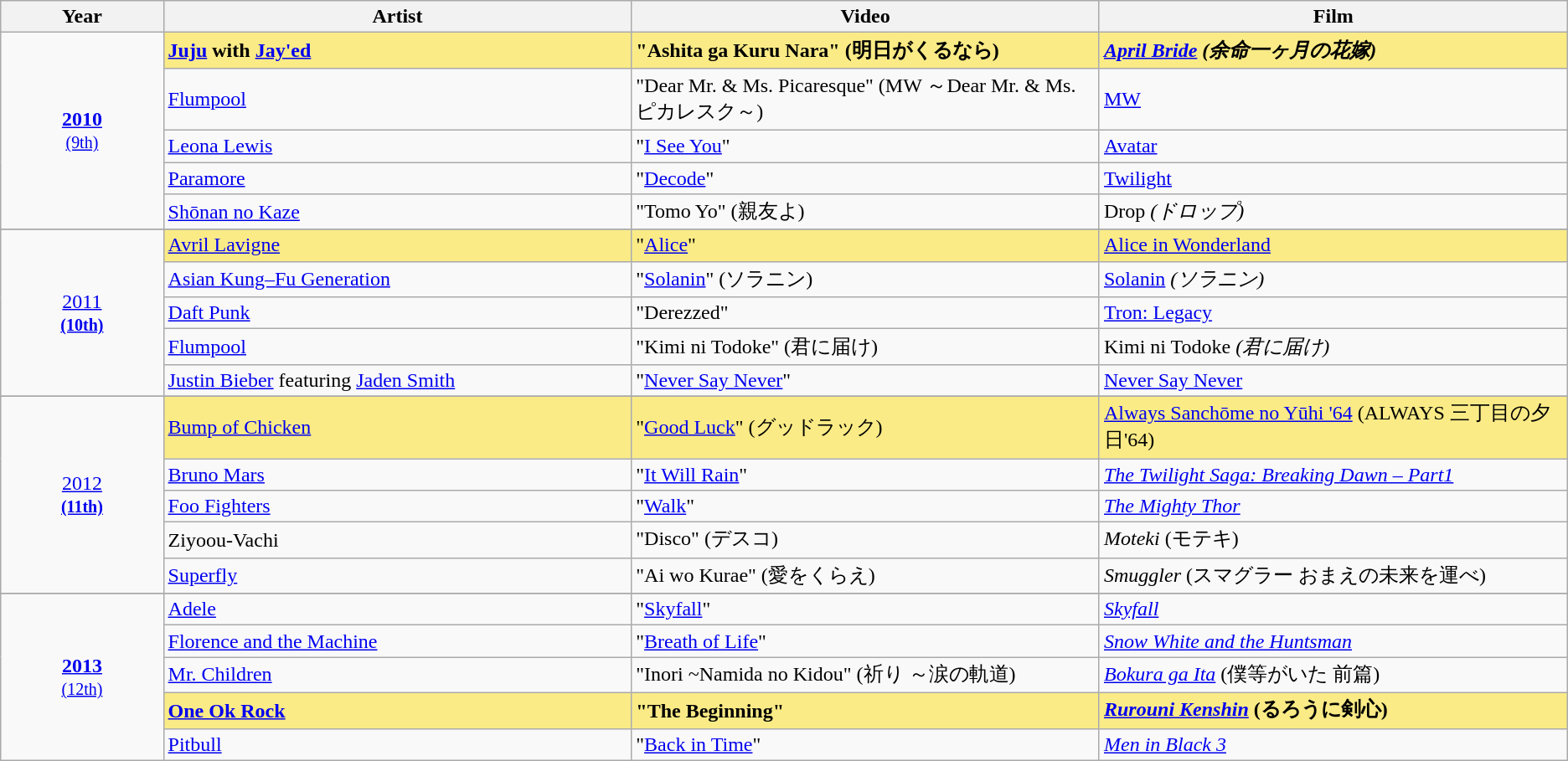<table class="sortable wikitable">
<tr>
<th width="8%">Year</th>
<th width="23%">Artist</th>
<th width="23%">Video</th>
<th width="23%">Film</th>
</tr>
<tr>
<td rowspan=5 style="text-align:center"><strong><a href='#'>2010</a></strong><br><small><a href='#'>(9th)</a></small></td>
<td style="background:#FAEB86"><strong><a href='#'>Juju</a> with <a href='#'>Jay'ed</a></strong></td>
<td style="background:#FAEB86"><strong>"Ashita ga Kuru Nara" (明日がくるなら)</strong></td>
<td style="background:#FAEB86"><strong><em><a href='#'>April Bride</a><em> (余命一ヶ月の花嫁)<strong></td>
</tr>
<tr>
<td><a href='#'>Flumpool</a></td>
<td>"Dear Mr. & Ms. Picaresque" (MW ～Dear Mr. & Ms. ピカレスク～)</td>
<td></em><a href='#'>MW</a><em></td>
</tr>
<tr>
<td><a href='#'>Leona Lewis</a></td>
<td>"<a href='#'>I See You</a>"</td>
<td></em><a href='#'>Avatar</a><em></td>
</tr>
<tr>
<td><a href='#'>Paramore</a></td>
<td>"<a href='#'>Decode</a>"</td>
<td></em><a href='#'>Twilight</a><em></td>
</tr>
<tr>
<td><a href='#'>Shōnan no Kaze</a></td>
<td>"Tomo Yo" (親友よ)</td>
<td></em>Drop<em> (ドロップ)</td>
</tr>
<tr>
</tr>
<tr>
<td rowspan=5 style="text-align:center"></strong><a href='#'>2011</a><strong><br><small><a href='#'>(10th)</a></small></td>
<td style="background:#FAEB86"></strong><a href='#'>Avril Lavigne</a><strong></td>
<td style="background:#FAEB86"></strong>"<a href='#'>Alice</a>"<strong></td>
<td style="background:#FAEB86"></em></strong><a href='#'>Alice in Wonderland</a><strong><em></td>
</tr>
<tr>
<td><a href='#'>Asian Kung–Fu Generation</a></td>
<td>"<a href='#'>Solanin</a>" (ソラニン)</td>
<td></em><a href='#'>Solanin</a><em> (ソラニン)</td>
</tr>
<tr>
<td><a href='#'>Daft Punk</a></td>
<td>"Derezzed"</td>
<td></em><a href='#'>Tron: Legacy</a><em></td>
</tr>
<tr>
<td><a href='#'>Flumpool</a></td>
<td>"Kimi ni Todoke" (君に届け)</td>
<td></em>Kimi ni Todoke<em> (君に届け)</td>
</tr>
<tr>
<td><a href='#'>Justin Bieber</a> featuring <a href='#'>Jaden Smith</a></td>
<td>"<a href='#'>Never Say Never</a>"</td>
<td></em><a href='#'>Never Say Never</a><em></td>
</tr>
<tr>
</tr>
<tr>
<td rowspan=5 style="text-align:center"></strong><a href='#'>2012</a><strong><br><small><a href='#'>(11th)</a></small></td>
<td style="background:#FAEB86"></strong><a href='#'>Bump of Chicken</a><strong></td>
<td style="background:#FAEB86"></strong>"<a href='#'>Good Luck</a>" (グッドラック)<strong></td>
<td style="background:#FAEB86"></em></strong><a href='#'>Always Sanchōme no Yūhi '64</a></em> (ALWAYS 三丁目の夕日'64)</strong></td>
</tr>
<tr>
<td><a href='#'>Bruno Mars</a></td>
<td>"<a href='#'>It Will Rain</a>"</td>
<td><em><a href='#'>The Twilight Saga: Breaking Dawn – Part1</a></em></td>
</tr>
<tr>
<td><a href='#'>Foo Fighters</a></td>
<td>"<a href='#'>Walk</a>"</td>
<td><em><a href='#'>The Mighty Thor</a></em></td>
</tr>
<tr>
<td>Ziyoou-Vachi</td>
<td>"Disco" (デスコ)</td>
<td><em>Moteki</em> (モテキ)</td>
</tr>
<tr>
<td><a href='#'>Superfly</a></td>
<td>"Ai wo Kurae" (愛をくらえ)</td>
<td><em>Smuggler</em> (スマグラー おまえの未来を運べ)</td>
</tr>
<tr>
</tr>
<tr>
<td rowspan=5 style="text-align:center"><strong><a href='#'>2013</a></strong><br><small><a href='#'>(12th)</a></small></td>
<td><a href='#'>Adele</a></td>
<td>"<a href='#'>Skyfall</a>"</td>
<td><em><a href='#'>Skyfall</a></em></td>
</tr>
<tr>
<td><a href='#'>Florence and the Machine</a></td>
<td>"<a href='#'>Breath of Life</a>"</td>
<td><em><a href='#'>Snow White and the Huntsman</a></em></td>
</tr>
<tr>
<td><a href='#'>Mr. Children</a></td>
<td>"Inori ~Namida no Kidou" (祈り ～涙の軌道)</td>
<td><em><a href='#'>Bokura ga Ita</a></em> (僕等がいた 前篇)</td>
</tr>
<tr>
<td style="background:#FAEB86"><strong> <a href='#'>One Ok Rock</a> </strong></td>
<td style="background:#FAEB86"><strong> "The Beginning" </strong></td>
<td style="background:#FAEB86"><strong> <em><a href='#'>Rurouni Kenshin</a></em> (るろうに剣心) </strong></td>
</tr>
<tr>
<td><a href='#'>Pitbull</a></td>
<td>"<a href='#'>Back in Time</a>"</td>
<td><em><a href='#'>Men in Black 3</a></em></td>
</tr>
</table>
